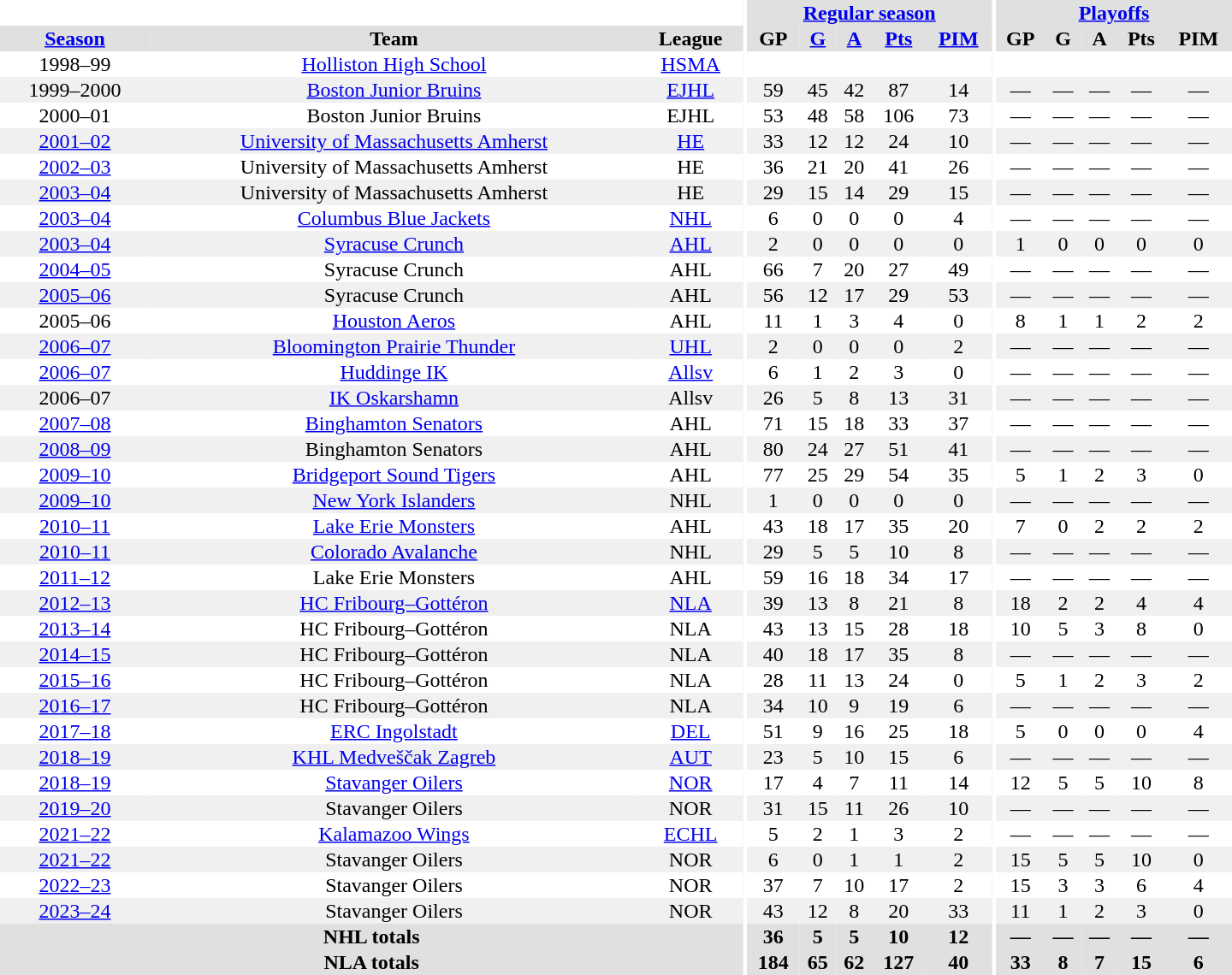<table border="0" cellpadding="1" cellspacing="0" style="text-align:center; width:60em">
<tr bgcolor="#e0e0e0">
<th colspan="3" bgcolor="#ffffff"></th>
<th rowspan="100" bgcolor="#ffffff"></th>
<th colspan="5"><a href='#'>Regular season</a></th>
<th rowspan="100" bgcolor="#ffffff"></th>
<th colspan="5"><a href='#'>Playoffs</a></th>
</tr>
<tr bgcolor="#e0e0e0">
<th><a href='#'>Season</a></th>
<th>Team</th>
<th>League</th>
<th>GP</th>
<th><a href='#'>G</a></th>
<th><a href='#'>A</a></th>
<th><a href='#'>Pts</a></th>
<th><a href='#'>PIM</a></th>
<th>GP</th>
<th>G</th>
<th>A</th>
<th>Pts</th>
<th>PIM</th>
</tr>
<tr>
<td>1998–99</td>
<td><a href='#'>Holliston High School</a></td>
<td><a href='#'>HSMA</a></td>
<td></td>
<td></td>
<td></td>
<td></td>
<td></td>
<td></td>
<td></td>
<td></td>
<td></td>
<td></td>
</tr>
<tr bgcolor="#f0f0f0">
<td>1999–2000</td>
<td><a href='#'>Boston Junior Bruins</a></td>
<td><a href='#'>EJHL</a></td>
<td>59</td>
<td>45</td>
<td>42</td>
<td>87</td>
<td>14</td>
<td>—</td>
<td>—</td>
<td>—</td>
<td>—</td>
<td>—</td>
</tr>
<tr>
<td>2000–01</td>
<td>Boston Junior Bruins</td>
<td>EJHL</td>
<td>53</td>
<td>48</td>
<td>58</td>
<td>106</td>
<td>73</td>
<td>—</td>
<td>—</td>
<td>—</td>
<td>—</td>
<td>—</td>
</tr>
<tr bgcolor="#f0f0f0">
<td><a href='#'>2001–02</a></td>
<td><a href='#'>University of Massachusetts Amherst</a></td>
<td><a href='#'>HE</a></td>
<td>33</td>
<td>12</td>
<td>12</td>
<td>24</td>
<td>10</td>
<td>—</td>
<td>—</td>
<td>—</td>
<td>—</td>
<td>—</td>
</tr>
<tr>
<td><a href='#'>2002–03</a></td>
<td>University of Massachusetts Amherst</td>
<td>HE</td>
<td>36</td>
<td>21</td>
<td>20</td>
<td>41</td>
<td>26</td>
<td>—</td>
<td>—</td>
<td>—</td>
<td>—</td>
<td>—</td>
</tr>
<tr bgcolor="#f0f0f0">
<td><a href='#'>2003–04</a></td>
<td>University of Massachusetts Amherst</td>
<td>HE</td>
<td>29</td>
<td>15</td>
<td>14</td>
<td>29</td>
<td>15</td>
<td>—</td>
<td>—</td>
<td>—</td>
<td>—</td>
<td>—</td>
</tr>
<tr>
<td><a href='#'>2003–04</a></td>
<td><a href='#'>Columbus Blue Jackets</a></td>
<td><a href='#'>NHL</a></td>
<td>6</td>
<td>0</td>
<td>0</td>
<td>0</td>
<td>4</td>
<td>—</td>
<td>—</td>
<td>—</td>
<td>—</td>
<td>—</td>
</tr>
<tr bgcolor="#f0f0f0">
<td><a href='#'>2003–04</a></td>
<td><a href='#'>Syracuse Crunch</a></td>
<td><a href='#'>AHL</a></td>
<td>2</td>
<td>0</td>
<td>0</td>
<td>0</td>
<td>0</td>
<td>1</td>
<td>0</td>
<td>0</td>
<td>0</td>
<td>0</td>
</tr>
<tr>
<td><a href='#'>2004–05</a></td>
<td>Syracuse Crunch</td>
<td>AHL</td>
<td>66</td>
<td>7</td>
<td>20</td>
<td>27</td>
<td>49</td>
<td>—</td>
<td>—</td>
<td>—</td>
<td>—</td>
<td>—</td>
</tr>
<tr bgcolor="#f0f0f0">
<td><a href='#'>2005–06</a></td>
<td>Syracuse Crunch</td>
<td>AHL</td>
<td>56</td>
<td>12</td>
<td>17</td>
<td>29</td>
<td>53</td>
<td>—</td>
<td>—</td>
<td>—</td>
<td>—</td>
<td>—</td>
</tr>
<tr>
<td>2005–06</td>
<td><a href='#'>Houston Aeros</a></td>
<td>AHL</td>
<td>11</td>
<td>1</td>
<td>3</td>
<td>4</td>
<td>0</td>
<td>8</td>
<td>1</td>
<td>1</td>
<td>2</td>
<td>2</td>
</tr>
<tr bgcolor="#f0f0f0">
<td><a href='#'>2006–07</a></td>
<td><a href='#'>Bloomington Prairie Thunder</a></td>
<td><a href='#'>UHL</a></td>
<td>2</td>
<td>0</td>
<td>0</td>
<td>0</td>
<td>2</td>
<td>—</td>
<td>—</td>
<td>—</td>
<td>—</td>
<td>—</td>
</tr>
<tr>
<td><a href='#'>2006–07</a></td>
<td><a href='#'>Huddinge IK</a></td>
<td><a href='#'>Allsv</a></td>
<td>6</td>
<td>1</td>
<td>2</td>
<td>3</td>
<td>0</td>
<td>—</td>
<td>—</td>
<td>—</td>
<td>—</td>
<td>—</td>
</tr>
<tr bgcolor="#f0f0f0">
<td>2006–07</td>
<td><a href='#'>IK Oskarshamn</a></td>
<td>Allsv</td>
<td>26</td>
<td>5</td>
<td>8</td>
<td>13</td>
<td>31</td>
<td>—</td>
<td>—</td>
<td>—</td>
<td>—</td>
<td>—</td>
</tr>
<tr>
<td><a href='#'>2007–08</a></td>
<td><a href='#'>Binghamton Senators</a></td>
<td>AHL</td>
<td>71</td>
<td>15</td>
<td>18</td>
<td>33</td>
<td>37</td>
<td>—</td>
<td>—</td>
<td>—</td>
<td>—</td>
<td>—</td>
</tr>
<tr bgcolor="#f0f0f0">
<td><a href='#'>2008–09</a></td>
<td>Binghamton Senators</td>
<td>AHL</td>
<td>80</td>
<td>24</td>
<td>27</td>
<td>51</td>
<td>41</td>
<td>—</td>
<td>—</td>
<td>—</td>
<td>—</td>
<td>—</td>
</tr>
<tr>
<td><a href='#'>2009–10</a></td>
<td><a href='#'>Bridgeport Sound Tigers</a></td>
<td>AHL</td>
<td>77</td>
<td>25</td>
<td>29</td>
<td>54</td>
<td>35</td>
<td>5</td>
<td>1</td>
<td>2</td>
<td>3</td>
<td>0</td>
</tr>
<tr bgcolor="#f0f0f0">
<td><a href='#'>2009–10</a></td>
<td><a href='#'>New York Islanders</a></td>
<td>NHL</td>
<td>1</td>
<td>0</td>
<td>0</td>
<td>0</td>
<td>0</td>
<td>—</td>
<td>—</td>
<td>—</td>
<td>—</td>
<td>—</td>
</tr>
<tr>
<td><a href='#'>2010–11</a></td>
<td><a href='#'>Lake Erie Monsters</a></td>
<td>AHL</td>
<td>43</td>
<td>18</td>
<td>17</td>
<td>35</td>
<td>20</td>
<td>7</td>
<td>0</td>
<td>2</td>
<td>2</td>
<td>2</td>
</tr>
<tr bgcolor="#f0f0f0">
<td><a href='#'>2010–11</a></td>
<td><a href='#'>Colorado Avalanche</a></td>
<td>NHL</td>
<td>29</td>
<td>5</td>
<td>5</td>
<td>10</td>
<td>8</td>
<td>—</td>
<td>—</td>
<td>—</td>
<td>—</td>
<td>—</td>
</tr>
<tr>
<td><a href='#'>2011–12</a></td>
<td>Lake Erie Monsters</td>
<td>AHL</td>
<td>59</td>
<td>16</td>
<td>18</td>
<td>34</td>
<td>17</td>
<td>—</td>
<td>—</td>
<td>—</td>
<td>—</td>
<td>—</td>
</tr>
<tr bgcolor="#f0f0f0">
<td><a href='#'>2012–13</a></td>
<td><a href='#'>HC Fribourg–Gottéron</a></td>
<td><a href='#'>NLA</a></td>
<td>39</td>
<td>13</td>
<td>8</td>
<td>21</td>
<td>8</td>
<td>18</td>
<td>2</td>
<td>2</td>
<td>4</td>
<td>4</td>
</tr>
<tr>
<td><a href='#'>2013–14</a></td>
<td>HC Fribourg–Gottéron</td>
<td>NLA</td>
<td>43</td>
<td>13</td>
<td>15</td>
<td>28</td>
<td>18</td>
<td>10</td>
<td>5</td>
<td>3</td>
<td>8</td>
<td>0</td>
</tr>
<tr bgcolor="#f0f0f0">
<td><a href='#'>2014–15</a></td>
<td>HC Fribourg–Gottéron</td>
<td>NLA</td>
<td>40</td>
<td>18</td>
<td>17</td>
<td>35</td>
<td>8</td>
<td>—</td>
<td>—</td>
<td>—</td>
<td>—</td>
<td>—</td>
</tr>
<tr>
<td><a href='#'>2015–16</a></td>
<td>HC Fribourg–Gottéron</td>
<td>NLA</td>
<td>28</td>
<td>11</td>
<td>13</td>
<td>24</td>
<td>0</td>
<td>5</td>
<td>1</td>
<td>2</td>
<td>3</td>
<td>2</td>
</tr>
<tr bgcolor="#f0f0f0">
<td><a href='#'>2016–17</a></td>
<td>HC Fribourg–Gottéron</td>
<td>NLA</td>
<td>34</td>
<td>10</td>
<td>9</td>
<td>19</td>
<td>6</td>
<td>—</td>
<td>—</td>
<td>—</td>
<td>—</td>
<td>—</td>
</tr>
<tr>
<td><a href='#'>2017–18</a></td>
<td><a href='#'>ERC Ingolstadt</a></td>
<td><a href='#'>DEL</a></td>
<td>51</td>
<td>9</td>
<td>16</td>
<td>25</td>
<td>18</td>
<td>5</td>
<td>0</td>
<td>0</td>
<td>0</td>
<td>4</td>
</tr>
<tr bgcolor="#f0f0f0">
<td><a href='#'>2018–19</a></td>
<td><a href='#'>KHL Medveščak Zagreb</a></td>
<td><a href='#'>AUT</a></td>
<td>23</td>
<td>5</td>
<td>10</td>
<td>15</td>
<td>6</td>
<td>—</td>
<td>—</td>
<td>—</td>
<td>—</td>
<td>—</td>
</tr>
<tr>
<td><a href='#'>2018–19</a></td>
<td><a href='#'>Stavanger Oilers</a></td>
<td><a href='#'>NOR</a></td>
<td>17</td>
<td>4</td>
<td>7</td>
<td>11</td>
<td>14</td>
<td>12</td>
<td>5</td>
<td>5</td>
<td>10</td>
<td>8</td>
</tr>
<tr bgcolor="#f0f0f0">
<td><a href='#'>2019–20</a></td>
<td>Stavanger Oilers</td>
<td>NOR</td>
<td>31</td>
<td>15</td>
<td>11</td>
<td>26</td>
<td>10</td>
<td>—</td>
<td>—</td>
<td>—</td>
<td>—</td>
<td>—</td>
</tr>
<tr>
<td><a href='#'>2021–22</a></td>
<td><a href='#'>Kalamazoo Wings</a></td>
<td><a href='#'>ECHL</a></td>
<td>5</td>
<td>2</td>
<td>1</td>
<td>3</td>
<td>2</td>
<td>—</td>
<td>—</td>
<td>—</td>
<td>—</td>
<td>—</td>
</tr>
<tr bgcolor="#f0f0f0">
<td><a href='#'>2021–22</a></td>
<td>Stavanger Oilers</td>
<td>NOR</td>
<td>6</td>
<td>0</td>
<td>1</td>
<td>1</td>
<td>2</td>
<td>15</td>
<td>5</td>
<td>5</td>
<td>10</td>
<td>0</td>
</tr>
<tr>
<td><a href='#'>2022–23</a></td>
<td>Stavanger Oilers</td>
<td>NOR</td>
<td>37</td>
<td>7</td>
<td>10</td>
<td>17</td>
<td>2</td>
<td>15</td>
<td>3</td>
<td>3</td>
<td>6</td>
<td>4</td>
</tr>
<tr bgcolor="#f0f0f0">
<td><a href='#'>2023–24</a></td>
<td>Stavanger Oilers</td>
<td>NOR</td>
<td>43</td>
<td>12</td>
<td>8</td>
<td>20</td>
<td>33</td>
<td>11</td>
<td>1</td>
<td>2</td>
<td>3</td>
<td>0</td>
</tr>
<tr bgcolor="#e0e0e0">
<th colspan="3">NHL totals</th>
<th>36</th>
<th>5</th>
<th>5</th>
<th>10</th>
<th>12</th>
<th>—</th>
<th>—</th>
<th>—</th>
<th>—</th>
<th>—</th>
</tr>
<tr bgcolor="#e0e0e0">
<th colspan="3">NLA totals</th>
<th>184</th>
<th>65</th>
<th>62</th>
<th>127</th>
<th>40</th>
<th>33</th>
<th>8</th>
<th>7</th>
<th>15</th>
<th>6</th>
</tr>
</table>
